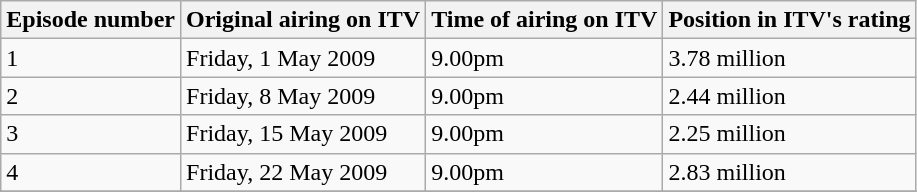<table class="wikitable">
<tr>
<th>Episode number</th>
<th>Original airing on ITV</th>
<th>Time of airing on ITV</th>
<th>Position in ITV's rating</th>
</tr>
<tr>
<td>1</td>
<td>Friday, 1 May 2009</td>
<td>9.00pm</td>
<td>3.78 million</td>
</tr>
<tr>
<td>2</td>
<td>Friday, 8 May 2009</td>
<td>9.00pm</td>
<td>2.44 million</td>
</tr>
<tr>
<td>3</td>
<td>Friday, 15 May 2009</td>
<td>9.00pm</td>
<td>2.25 million</td>
</tr>
<tr>
<td>4</td>
<td>Friday, 22 May 2009</td>
<td>9.00pm</td>
<td>2.83 million</td>
</tr>
<tr>
</tr>
</table>
